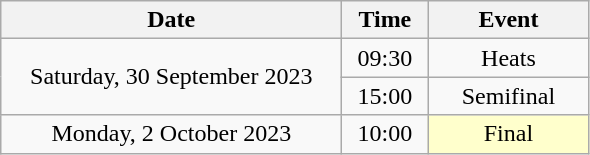<table class = "wikitable" style="text-align:center;">
<tr>
<th width=220>Date</th>
<th width=50>Time</th>
<th width=100>Event</th>
</tr>
<tr>
<td rowspan=2>Saturday, 30 September 2023</td>
<td>09:30</td>
<td>Heats</td>
</tr>
<tr>
<td>15:00</td>
<td>Semifinal</td>
</tr>
<tr>
<td>Monday, 2 October 2023</td>
<td>10:00</td>
<td bgcolor=ffffcc>Final</td>
</tr>
</table>
